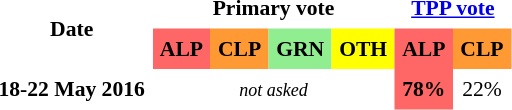<table class="toccolours" cellpadding="5" cellspacing="0" style="text-align:center; margin-right:.5em; margin-top:.4em; font-size:90%;">
<tr>
<th rowspan="2">Date</th>
<th colspan="4">Primary vote</th>
<th colspan="2"><a href='#'>TPP vote</a></th>
</tr>
<tr>
<th style="background:#f66;">ALP</th>
<th style="background:#f93;">CLP</th>
<th style="background:#90ee90;">GRN</th>
<th style="background:#ff0;;">OTH</th>
<th style="background:#f66;">ALP</th>
<th style="background:#f93;">CLP</th>
</tr>
<tr>
<th>18-22 May 2016</th>
<td colspan=4><em><small>not asked</small></em></td>
<td style="background:#f66;"><strong>78%</strong></td>
<td>22%</td>
</tr>
</table>
